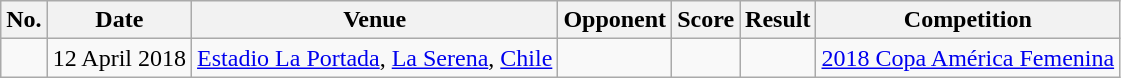<table class="wikitable">
<tr>
<th>No.</th>
<th>Date</th>
<th>Venue</th>
<th>Opponent</th>
<th>Score</th>
<th>Result</th>
<th>Competition</th>
</tr>
<tr>
<td></td>
<td>12 April 2018</td>
<td><a href='#'>Estadio La Portada</a>, <a href='#'>La Serena</a>, <a href='#'>Chile</a></td>
<td></td>
<td></td>
<td></td>
<td><a href='#'>2018 Copa América Femenina</a></td>
</tr>
</table>
